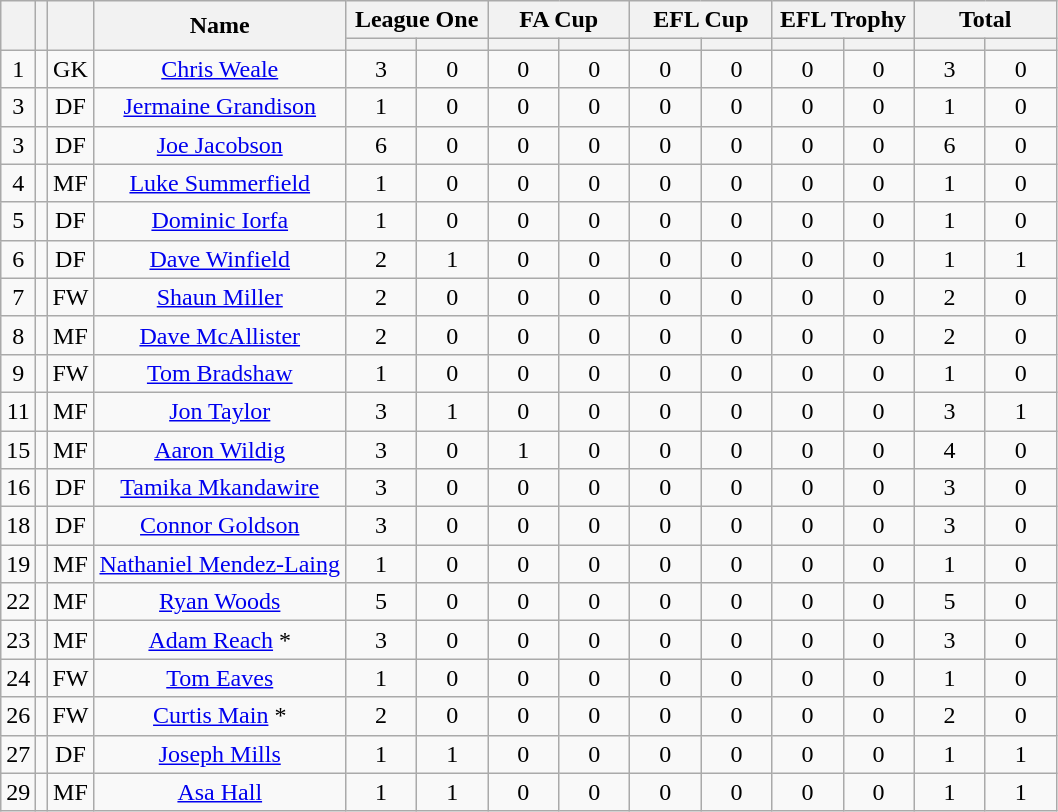<table class="wikitable sortable" style="text-align: center;">
<tr>
<th rowspan="2"></th>
<th rowspan="2"></th>
<th rowspan="2"></th>
<th rowspan="2">Name</th>
<th colspan="2">League One</th>
<th colspan="2">FA Cup</th>
<th colspan="2">EFL Cup</th>
<th colspan="2">EFL Trophy</th>
<th colspan="2">Total</th>
</tr>
<tr>
<th style="width:40px;"></th>
<th style="width:40px;"></th>
<th style="width:40px;"></th>
<th style="width:40px;"></th>
<th style="width:40px;"></th>
<th style="width:40px;"></th>
<th style="width:40px;"></th>
<th style="width:40px;"></th>
<th style="width:40px;"></th>
<th style="width:40px;"></th>
</tr>
<tr>
<td>1</td>
<td></td>
<td>GK</td>
<td><a href='#'>Chris Weale</a></td>
<td>3</td>
<td>0</td>
<td>0</td>
<td>0</td>
<td>0</td>
<td>0</td>
<td>0</td>
<td>0</td>
<td>3</td>
<td>0</td>
</tr>
<tr>
<td>3</td>
<td></td>
<td>DF</td>
<td><a href='#'>Jermaine Grandison</a></td>
<td>1</td>
<td>0</td>
<td>0</td>
<td>0</td>
<td>0</td>
<td>0</td>
<td>0</td>
<td>0</td>
<td>1</td>
<td>0</td>
</tr>
<tr>
<td>3</td>
<td></td>
<td>DF</td>
<td><a href='#'>Joe Jacobson</a></td>
<td>6</td>
<td>0</td>
<td>0</td>
<td>0</td>
<td>0</td>
<td>0</td>
<td>0</td>
<td>0</td>
<td>6</td>
<td>0</td>
</tr>
<tr>
<td>4</td>
<td></td>
<td>MF</td>
<td><a href='#'>Luke Summerfield</a></td>
<td>1</td>
<td>0</td>
<td>0</td>
<td>0</td>
<td>0</td>
<td>0</td>
<td>0</td>
<td>0</td>
<td>1</td>
<td>0</td>
</tr>
<tr>
<td>5</td>
<td></td>
<td>DF</td>
<td><a href='#'>Dominic Iorfa</a></td>
<td>1</td>
<td>0</td>
<td>0</td>
<td>0</td>
<td>0</td>
<td>0</td>
<td>0</td>
<td>0</td>
<td>1</td>
<td>0</td>
</tr>
<tr>
<td>6</td>
<td></td>
<td>DF</td>
<td><a href='#'>Dave Winfield</a></td>
<td>2</td>
<td>1</td>
<td>0</td>
<td>0</td>
<td>0</td>
<td>0</td>
<td>0</td>
<td>0</td>
<td>1</td>
<td>1</td>
</tr>
<tr>
<td>7</td>
<td></td>
<td>FW</td>
<td><a href='#'>Shaun Miller</a></td>
<td>2</td>
<td>0</td>
<td>0</td>
<td>0</td>
<td>0</td>
<td>0</td>
<td>0</td>
<td>0</td>
<td>2</td>
<td>0</td>
</tr>
<tr>
<td>8</td>
<td></td>
<td>MF</td>
<td><a href='#'>Dave McAllister</a></td>
<td>2</td>
<td>0</td>
<td>0</td>
<td>0</td>
<td>0</td>
<td>0</td>
<td>0</td>
<td>0</td>
<td>2</td>
<td>0</td>
</tr>
<tr>
<td>9</td>
<td></td>
<td>FW</td>
<td><a href='#'>Tom Bradshaw</a></td>
<td>1</td>
<td>0</td>
<td>0</td>
<td>0</td>
<td>0</td>
<td>0</td>
<td>0</td>
<td>0</td>
<td>1</td>
<td>0</td>
</tr>
<tr>
<td>11</td>
<td></td>
<td>MF</td>
<td><a href='#'>Jon Taylor</a></td>
<td>3</td>
<td>1</td>
<td>0</td>
<td>0</td>
<td>0</td>
<td>0</td>
<td>0</td>
<td>0</td>
<td>3</td>
<td>1</td>
</tr>
<tr>
<td>15</td>
<td></td>
<td>MF</td>
<td><a href='#'>Aaron Wildig</a></td>
<td>3</td>
<td>0</td>
<td>1</td>
<td>0</td>
<td>0</td>
<td>0</td>
<td>0</td>
<td>0</td>
<td>4</td>
<td>0</td>
</tr>
<tr>
<td>16</td>
<td></td>
<td>DF</td>
<td><a href='#'>Tamika Mkandawire</a></td>
<td>3</td>
<td>0</td>
<td>0</td>
<td>0</td>
<td>0</td>
<td>0</td>
<td>0</td>
<td>0</td>
<td>3</td>
<td>0</td>
</tr>
<tr>
<td>18</td>
<td></td>
<td>DF</td>
<td><a href='#'>Connor Goldson</a></td>
<td>3</td>
<td>0</td>
<td>0</td>
<td>0</td>
<td>0</td>
<td>0</td>
<td>0</td>
<td>0</td>
<td>3</td>
<td>0</td>
</tr>
<tr>
<td>19</td>
<td></td>
<td>MF</td>
<td><a href='#'>Nathaniel Mendez-Laing</a></td>
<td>1</td>
<td>0</td>
<td>0</td>
<td>0</td>
<td>0</td>
<td>0</td>
<td>0</td>
<td>0</td>
<td>1</td>
<td>0</td>
</tr>
<tr>
<td>22</td>
<td></td>
<td>MF</td>
<td><a href='#'>Ryan Woods</a></td>
<td>5</td>
<td>0</td>
<td>0</td>
<td>0</td>
<td>0</td>
<td>0</td>
<td>0</td>
<td>0</td>
<td>5</td>
<td>0</td>
</tr>
<tr>
<td>23</td>
<td></td>
<td>MF</td>
<td><a href='#'>Adam Reach</a> *</td>
<td>3</td>
<td>0</td>
<td>0</td>
<td>0</td>
<td>0</td>
<td>0</td>
<td>0</td>
<td>0</td>
<td>3</td>
<td>0</td>
</tr>
<tr>
<td>24</td>
<td></td>
<td>FW</td>
<td><a href='#'>Tom Eaves</a></td>
<td>1</td>
<td>0</td>
<td>0</td>
<td>0</td>
<td>0</td>
<td>0</td>
<td>0</td>
<td>0</td>
<td>1</td>
<td>0</td>
</tr>
<tr>
<td>26</td>
<td></td>
<td>FW</td>
<td><a href='#'>Curtis Main</a> *</td>
<td>2</td>
<td>0</td>
<td>0</td>
<td>0</td>
<td>0</td>
<td>0</td>
<td>0</td>
<td>0</td>
<td>2</td>
<td>0</td>
</tr>
<tr>
<td>27</td>
<td></td>
<td>DF</td>
<td><a href='#'>Joseph Mills</a></td>
<td>1</td>
<td>1</td>
<td>0</td>
<td>0</td>
<td>0</td>
<td>0</td>
<td>0</td>
<td>0</td>
<td>1</td>
<td>1</td>
</tr>
<tr>
<td>29</td>
<td></td>
<td>MF</td>
<td><a href='#'>Asa Hall</a></td>
<td>1</td>
<td>1</td>
<td>0</td>
<td>0</td>
<td>0</td>
<td>0</td>
<td>0</td>
<td>0</td>
<td>1</td>
<td>1</td>
</tr>
</table>
